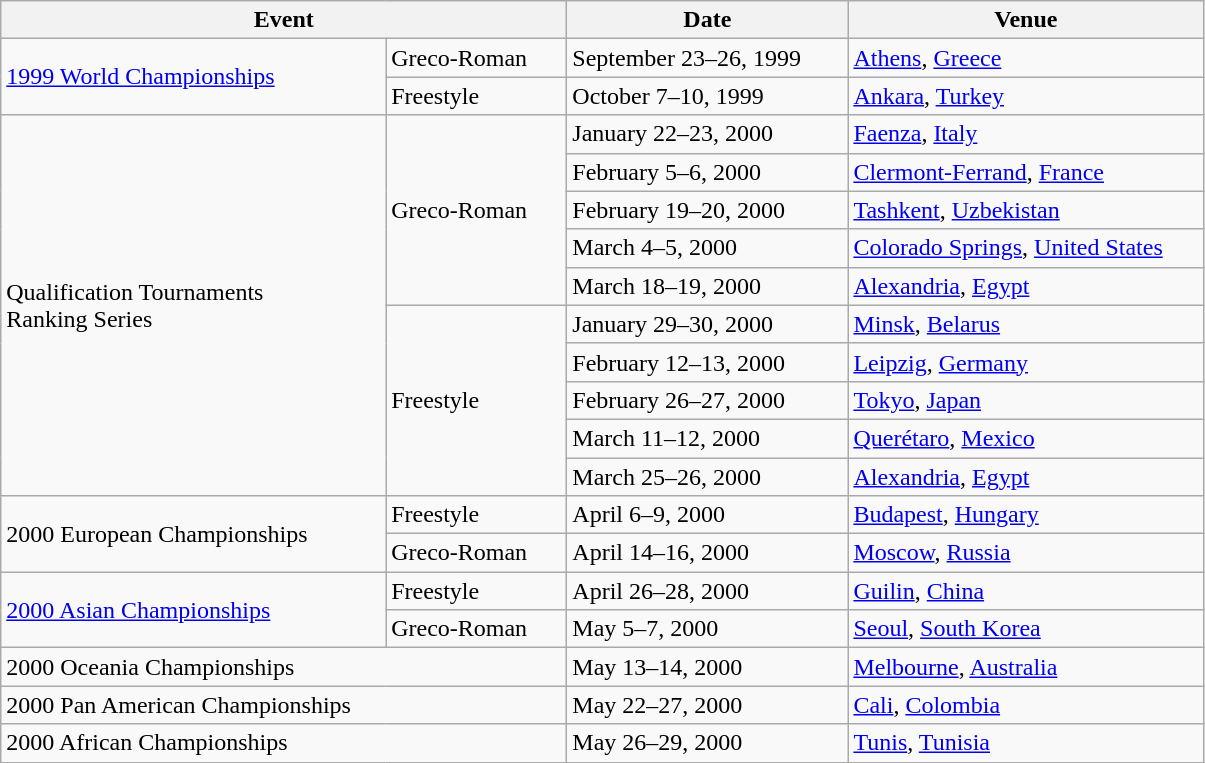<table class="wikitable">
<tr>
<th width=370 colspan="2">Event</th>
<th width=180>Date</th>
<th width=230>Venue</th>
</tr>
<tr>
<td rowspan=2><a href='#'>1999 World Championships</a></td>
<td>Greco-Roman</td>
<td>September 23–26, 1999</td>
<td> <a href='#'>Athens</a>, <a href='#'>Greece</a></td>
</tr>
<tr>
<td>Freestyle</td>
<td>October 7–10, 1999</td>
<td> <a href='#'>Ankara</a>, <a href='#'>Turkey</a></td>
</tr>
<tr>
<td rowspan=10>Qualification Tournaments<br>Ranking Series</td>
<td rowspan=5>Greco-Roman</td>
<td>January 22–23, 2000</td>
<td> <a href='#'>Faenza</a>, <a href='#'>Italy</a></td>
</tr>
<tr>
<td>February 5–6, 2000</td>
<td> <a href='#'>Clermont-Ferrand</a>, <a href='#'>France</a></td>
</tr>
<tr>
<td>February 19–20, 2000</td>
<td> <a href='#'>Tashkent</a>, <a href='#'>Uzbekistan</a></td>
</tr>
<tr>
<td>March 4–5, 2000</td>
<td> <a href='#'>Colorado Springs</a>, <a href='#'>United States</a></td>
</tr>
<tr>
<td>March 18–19, 2000</td>
<td> <a href='#'>Alexandria</a>, <a href='#'>Egypt</a></td>
</tr>
<tr>
<td rowspan=5>Freestyle</td>
<td>January 29–30, 2000</td>
<td> <a href='#'>Minsk</a>, <a href='#'>Belarus</a></td>
</tr>
<tr>
<td>February 12–13, 2000</td>
<td> <a href='#'>Leipzig</a>, <a href='#'>Germany</a></td>
</tr>
<tr>
<td>February 26–27, 2000</td>
<td> <a href='#'>Tokyo</a>, <a href='#'>Japan</a></td>
</tr>
<tr>
<td>March 11–12, 2000</td>
<td> <a href='#'>Querétaro</a>, <a href='#'>Mexico</a></td>
</tr>
<tr>
<td>March 25–26, 2000</td>
<td> <a href='#'>Alexandria</a>, <a href='#'>Egypt</a></td>
</tr>
<tr>
<td rowspan=2>2000 European Championships</td>
<td>Freestyle</td>
<td>April 6–9, 2000</td>
<td> <a href='#'>Budapest</a>, <a href='#'>Hungary</a></td>
</tr>
<tr>
<td>Greco-Roman</td>
<td>April 14–16, 2000</td>
<td> <a href='#'>Moscow</a>, <a href='#'>Russia</a></td>
</tr>
<tr>
<td rowspan=2><a href='#'>2000 Asian Championships</a></td>
<td>Freestyle</td>
<td>April 26–28, 2000</td>
<td> <a href='#'>Guilin</a>, <a href='#'>China</a></td>
</tr>
<tr>
<td>Greco-Roman</td>
<td>May 5–7, 2000</td>
<td> <a href='#'>Seoul</a>, <a href='#'>South Korea</a></td>
</tr>
<tr>
<td colspan=2>2000 Oceania Championships</td>
<td>May 13–14, 2000</td>
<td> <a href='#'>Melbourne</a>, <a href='#'>Australia</a></td>
</tr>
<tr>
<td colspan=2>2000 Pan American Championships</td>
<td>May 22–27, 2000</td>
<td> <a href='#'>Cali</a>, <a href='#'>Colombia</a></td>
</tr>
<tr>
<td colspan=2>2000 African Championships</td>
<td>May 26–29, 2000</td>
<td> <a href='#'>Tunis</a>, <a href='#'>Tunisia</a></td>
</tr>
</table>
